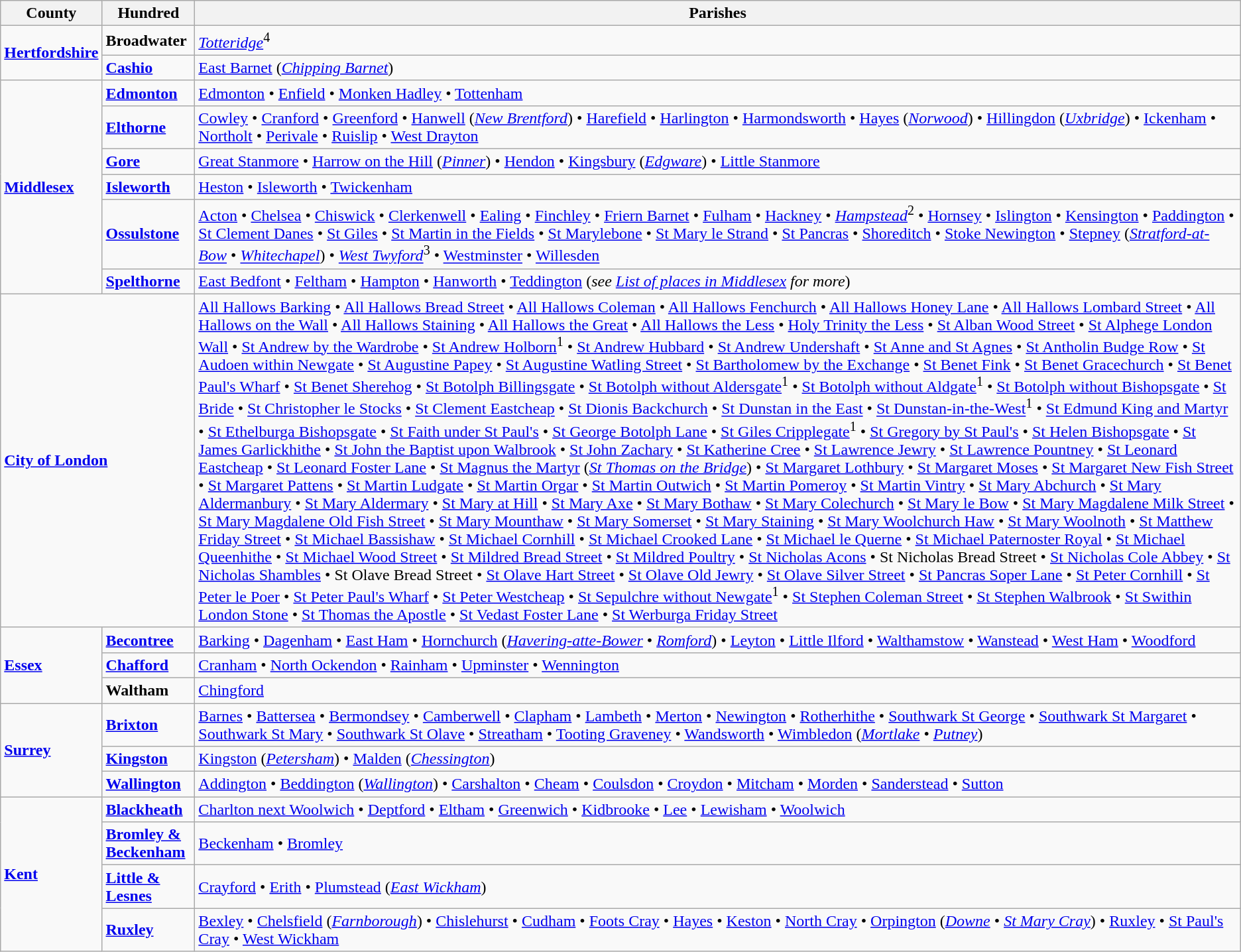<table class="wikitable">
<tr>
<th>County</th>
<th>Hundred</th>
<th>Parishes</th>
</tr>
<tr>
<td rowspan="2"><strong><a href='#'>Hertfordshire</a></strong></td>
<td><strong>Broadwater</strong></td>
<td><em><a href='#'>Totteridge</a></em><sup>4</sup></td>
</tr>
<tr>
<td><strong><a href='#'>Cashio</a></strong></td>
<td><a href='#'>East Barnet</a> (<em><a href='#'>Chipping Barnet</a></em>)</td>
</tr>
<tr>
<td rowspan="6"><strong><a href='#'>Middlesex</a></strong></td>
<td><strong><a href='#'>Edmonton</a></strong></td>
<td><a href='#'>Edmonton</a> • <a href='#'>Enfield</a> • <a href='#'>Monken Hadley</a> • <a href='#'>Tottenham</a></td>
</tr>
<tr>
<td><strong><a href='#'>Elthorne</a></strong></td>
<td><a href='#'>Cowley</a> • <a href='#'>Cranford</a> • <a href='#'>Greenford</a> • <a href='#'>Hanwell</a> (<em><a href='#'>New Brentford</a></em>) • <a href='#'>Harefield</a> • <a href='#'>Harlington</a> • <a href='#'>Harmondsworth</a> • <a href='#'>Hayes</a> (<a href='#'><em>Norwood</em></a>) • <a href='#'>Hillingdon</a> (<em><a href='#'>Uxbridge</a></em>) • <a href='#'>Ickenham</a> • <a href='#'>Northolt</a> • <a href='#'>Perivale</a> • <a href='#'>Ruislip</a> • <a href='#'>West Drayton</a></td>
</tr>
<tr>
<td><strong><a href='#'>Gore</a></strong></td>
<td><a href='#'>Great Stanmore</a> • <a href='#'>Harrow on the Hill</a> (<em><a href='#'>Pinner</a></em>) • <a href='#'>Hendon</a> • <a href='#'>Kingsbury</a> (<em><a href='#'>Edgware</a></em>) • <a href='#'>Little Stanmore</a></td>
</tr>
<tr>
<td><strong><a href='#'>Isleworth</a></strong></td>
<td><a href='#'>Heston</a> • <a href='#'>Isleworth</a> • <a href='#'>Twickenham</a></td>
</tr>
<tr>
<td><strong><a href='#'>Ossulstone</a></strong></td>
<td><a href='#'>Acton</a> • <a href='#'>Chelsea</a> • <a href='#'>Chiswick</a> • <a href='#'>Clerkenwell</a> • <a href='#'>Ealing</a> • <a href='#'>Finchley</a> • <a href='#'>Friern Barnet</a> • <a href='#'>Fulham</a> • <a href='#'>Hackney</a> • <em><a href='#'>Hampstead</a></em><sup>2</sup> • <a href='#'>Hornsey</a> • <a href='#'>Islington</a> • <a href='#'>Kensington</a> • <a href='#'>Paddington</a> • <a href='#'>St Clement Danes</a> • <a href='#'>St Giles</a> • <a href='#'>St Martin in the Fields</a> • <a href='#'>St Marylebone</a> • <a href='#'>St Mary le Strand</a> • <a href='#'>St Pancras</a> • <a href='#'>Shoreditch</a> • <a href='#'>Stoke Newington</a> • <a href='#'>Stepney</a> (<a href='#'><em>Stratford-at-Bow</em></a> • <em><a href='#'>Whitechapel</a></em>) • <em><a href='#'>West Twyford</a></em><sup>3</sup> • <a href='#'>Westminster</a> • <a href='#'>Willesden</a></td>
</tr>
<tr>
<td><strong><a href='#'>Spelthorne</a></strong></td>
<td><a href='#'>East Bedfont</a> • <a href='#'>Feltham</a> • <a href='#'>Hampton</a> • <a href='#'>Hanworth</a> • <a href='#'>Teddington</a> (<em>see <a href='#'>List of places in Middlesex</a> for more</em>)</td>
</tr>
<tr>
<td colspan="2"><strong><a href='#'>City of London</a></strong></td>
<td><a href='#'>All Hallows Barking</a> • <a href='#'>All Hallows Bread Street</a> • <a href='#'>All Hallows Coleman</a> • <a href='#'>All Hallows Fenchurch</a> • <a href='#'>All Hallows Honey Lane</a> • <a href='#'>All Hallows Lombard Street</a> • <a href='#'>All Hallows on the Wall</a> • <a href='#'>All Hallows Staining</a> • <a href='#'>All Hallows the Great</a> • <a href='#'>All Hallows the Less</a> • <a href='#'>Holy Trinity the Less</a> • <a href='#'>St Alban Wood Street</a> • <a href='#'>St Alphege London Wall</a> • <a href='#'>St Andrew by the Wardrobe</a> • <a href='#'>St Andrew Holborn</a><sup>1</sup> • <a href='#'>St Andrew Hubbard</a> • <a href='#'>St Andrew Undershaft</a> • <a href='#'>St Anne and St Agnes</a> • <a href='#'>St Antholin Budge Row</a> • <a href='#'>St Audoen within Newgate</a> • <a href='#'>St Augustine Papey</a> • <a href='#'>St Augustine Watling Street</a> • <a href='#'>St Bartholomew by the Exchange</a> • <a href='#'>St Benet Fink</a> • <a href='#'>St Benet Gracechurch</a> • <a href='#'>St Benet Paul's Wharf</a> • <a href='#'>St Benet Sherehog</a> • <a href='#'>St Botolph Billingsgate</a> • <a href='#'>St Botolph without Aldersgate</a><sup>1</sup> • <a href='#'>St Botolph without Aldgate</a><sup>1</sup> • <a href='#'>St Botolph without Bishopsgate</a> • <a href='#'>St Bride</a> • <a href='#'>St Christopher le Stocks</a> • <a href='#'>St Clement Eastcheap</a> • <a href='#'>St Dionis Backchurch</a> • <a href='#'>St Dunstan in the East</a> • <a href='#'>St Dunstan-in-the-West</a><sup>1</sup> • <a href='#'>St Edmund King and Martyr</a> • <a href='#'>St Ethelburga Bishopsgate</a> • <a href='#'>St Faith under St Paul's</a> • <a href='#'>St George Botolph Lane</a> • <a href='#'>St Giles Cripplegate</a><sup>1</sup> • <a href='#'>St Gregory by St Paul's</a> • <a href='#'>St Helen Bishopsgate</a> • <a href='#'>St James Garlickhithe</a> • <a href='#'>St John the Baptist upon Walbrook</a> • <a href='#'>St John Zachary</a> • <a href='#'>St Katherine Cree</a> • <a href='#'>St Lawrence Jewry</a> • <a href='#'>St Lawrence Pountney</a> • <a href='#'>St Leonard Eastcheap</a> • <a href='#'>St Leonard Foster Lane</a> • <a href='#'>St Magnus the Martyr</a> (<em><a href='#'>St Thomas on the Bridge</a></em>) • <a href='#'>St Margaret Lothbury</a> • <a href='#'>St Margaret Moses</a> • <a href='#'>St Margaret New Fish Street</a> • <a href='#'>St Margaret Pattens</a> • <a href='#'>St Martin Ludgate</a> • <a href='#'>St Martin Orgar</a> • <a href='#'>St Martin Outwich</a> • <a href='#'>St Martin Pomeroy</a> • <a href='#'>St Martin Vintry</a> • <a href='#'>St Mary Abchurch</a> • <a href='#'>St Mary Aldermanbury</a> • <a href='#'>St Mary Aldermary</a> • <a href='#'>St Mary at Hill</a> • <a href='#'>St Mary Axe</a> • <a href='#'>St Mary Bothaw</a> • <a href='#'>St Mary Colechurch</a> • <a href='#'>St Mary le Bow</a> • <a href='#'>St Mary Magdalene Milk Street</a> • <a href='#'>St Mary Magdalene Old Fish Street</a> • <a href='#'>St Mary Mounthaw</a> • <a href='#'>St Mary Somerset</a> • <a href='#'>St Mary Staining</a> • <a href='#'>St Mary Woolchurch Haw</a> • <a href='#'>St Mary Woolnoth</a> • <a href='#'>St Matthew Friday Street</a> • <a href='#'>St Michael Bassishaw</a> • <a href='#'>St Michael Cornhill</a> • <a href='#'>St Michael Crooked Lane</a> • <a href='#'>St Michael le Querne</a> • <a href='#'>St Michael Paternoster Royal</a> • <a href='#'>St Michael Queenhithe</a> • <a href='#'>St Michael Wood Street</a> • <a href='#'>St Mildred Bread Street</a> • <a href='#'>St Mildred Poultry</a> • <a href='#'>St Nicholas Acons</a> • St Nicholas Bread Street • <a href='#'>St Nicholas Cole Abbey</a> • <a href='#'>St Nicholas Shambles</a> • St Olave Bread Street • <a href='#'>St Olave Hart Street</a> • <a href='#'>St Olave Old Jewry</a> • <a href='#'>St Olave Silver Street</a> • <a href='#'>St Pancras Soper Lane</a> • <a href='#'>St Peter Cornhill</a> • <a href='#'>St Peter le Poer</a> • <a href='#'>St Peter Paul's Wharf</a> • <a href='#'>St Peter Westcheap</a> • <a href='#'>St Sepulchre without Newgate</a><sup>1</sup> • <a href='#'>St Stephen Coleman Street</a> • <a href='#'>St Stephen Walbrook</a> • <a href='#'>St Swithin London Stone</a> • <a href='#'>St Thomas the Apostle</a> • <a href='#'>St Vedast Foster Lane</a> • <a href='#'>St Werburga Friday Street</a></td>
</tr>
<tr>
<td rowspan="3"><strong><a href='#'>Essex</a></strong></td>
<td><strong><a href='#'>Becontree</a></strong></td>
<td><a href='#'>Barking</a> • <a href='#'>Dagenham</a> • <a href='#'>East Ham</a> • <a href='#'>Hornchurch</a> (<em><a href='#'>Havering-atte-Bower</a></em> • <em><a href='#'>Romford</a></em>) • <a href='#'>Leyton</a> • <a href='#'>Little Ilford</a> • <a href='#'>Walthamstow</a> • <a href='#'>Wanstead</a> • <a href='#'>West Ham</a> • <a href='#'>Woodford</a></td>
</tr>
<tr>
<td><strong><a href='#'>Chafford</a></strong></td>
<td><a href='#'>Cranham</a> • <a href='#'>North Ockendon</a> • <a href='#'>Rainham</a> • <a href='#'>Upminster</a> • <a href='#'>Wennington</a></td>
</tr>
<tr>
<td><strong>Waltham</strong></td>
<td><a href='#'>Chingford</a></td>
</tr>
<tr>
<td rowspan="3"><strong><a href='#'>Surrey</a></strong></td>
<td><strong><a href='#'>Brixton</a></strong></td>
<td><a href='#'>Barnes</a> • <a href='#'>Battersea</a> • <a href='#'>Bermondsey</a> • <a href='#'>Camberwell</a> • <a href='#'>Clapham</a> • <a href='#'>Lambeth</a> • <a href='#'>Merton</a> • <a href='#'>Newington</a> • <a href='#'>Rotherhithe</a> • <a href='#'>Southwark St George</a> • <a href='#'>Southwark St Margaret</a> • <a href='#'>Southwark St Mary</a> • <a href='#'>Southwark St Olave</a> • <a href='#'>Streatham</a> • <a href='#'>Tooting Graveney</a> • <a href='#'>Wandsworth</a> • <a href='#'>Wimbledon</a> (<em><a href='#'>Mortlake</a></em> • <em><a href='#'>Putney</a></em>)</td>
</tr>
<tr>
<td><strong><a href='#'>Kingston</a></strong></td>
<td><a href='#'>Kingston</a> (<em><a href='#'>Petersham</a></em>) • <a href='#'>Malden</a> (<em><a href='#'>Chessington</a></em>)</td>
</tr>
<tr>
<td><strong><a href='#'>Wallington</a></strong></td>
<td><a href='#'>Addington</a> • <a href='#'>Beddington</a> (<em><a href='#'>Wallington</a></em>) • <a href='#'>Carshalton</a> • <a href='#'>Cheam</a> • <a href='#'>Coulsdon</a> • <a href='#'>Croydon</a> • <a href='#'>Mitcham</a> • <a href='#'>Morden</a> • <a href='#'>Sanderstead</a> • <a href='#'>Sutton</a></td>
</tr>
<tr>
<td rowspan="4"><strong><a href='#'>Kent</a></strong></td>
<td><strong><a href='#'>Blackheath</a></strong></td>
<td><a href='#'>Charlton next Woolwich</a> • <a href='#'>Deptford</a> • <a href='#'>Eltham</a> • <a href='#'>Greenwich</a> • <a href='#'>Kidbrooke</a> • <a href='#'>Lee</a> • <a href='#'>Lewisham</a> • <a href='#'>Woolwich</a></td>
</tr>
<tr>
<td><strong><a href='#'>Bromley & Beckenham</a></strong></td>
<td><a href='#'>Beckenham</a> • <a href='#'>Bromley</a></td>
</tr>
<tr>
<td><a href='#'><strong>Little & Lesnes</strong></a></td>
<td><a href='#'>Crayford</a> • <a href='#'>Erith</a> • <a href='#'>Plumstead</a> (<em><a href='#'>East Wickham</a></em>)</td>
</tr>
<tr>
<td><strong><a href='#'>Ruxley</a></strong></td>
<td><a href='#'>Bexley</a> • <a href='#'>Chelsfield</a> (<a href='#'><em>Farnborough</em></a>) • <a href='#'>Chislehurst</a> • <a href='#'>Cudham</a> • <a href='#'>Foots Cray</a> • <a href='#'>Hayes</a> • <a href='#'>Keston</a> • <a href='#'>North Cray</a> • <a href='#'>Orpington</a> (<em><a href='#'>Downe</a></em> • <em><a href='#'>St Mary Cray</a></em>) • <a href='#'>Ruxley</a> • <a href='#'>St Paul's Cray</a> • <a href='#'>West Wickham</a></td>
</tr>
</table>
